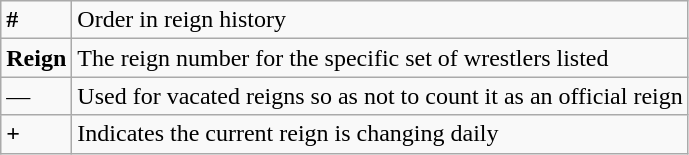<table class="wikitable">
<tr>
<td><strong>#</strong></td>
<td>Order in reign history</td>
</tr>
<tr>
<td><strong>Reign</strong></td>
<td>The reign number for the specific set of wrestlers listed</td>
</tr>
<tr>
<td>—</td>
<td>Used for vacated reigns so as not to count it as an official reign</td>
</tr>
<tr>
<td><strong>+</strong></td>
<td>Indicates the current reign is changing daily</td>
</tr>
</table>
